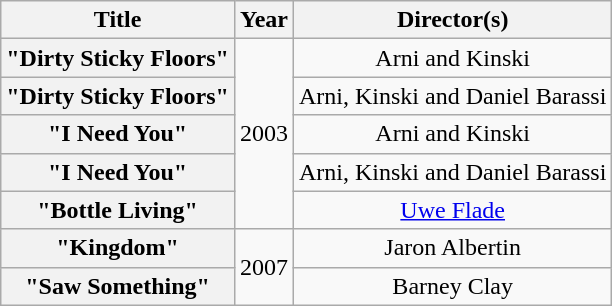<table class="wikitable plainrowheaders" style="text-align:center;">
<tr>
<th scope="col">Title</th>
<th scope="col">Year</th>
<th scope="col">Director(s)</th>
</tr>
<tr>
<th scope="row">"Dirty Sticky Floors"</th>
<td rowspan="5">2003</td>
<td>Arni and Kinski</td>
</tr>
<tr>
<th scope="row">"Dirty Sticky Floors" </th>
<td>Arni, Kinski and Daniel Barassi</td>
</tr>
<tr>
<th scope="row">"I Need You"</th>
<td>Arni and Kinski</td>
</tr>
<tr>
<th scope="row">"I Need You" </th>
<td>Arni, Kinski and Daniel Barassi</td>
</tr>
<tr>
<th scope="row">"Bottle Living"</th>
<td><a href='#'>Uwe Flade</a></td>
</tr>
<tr>
<th scope="row">"Kingdom"</th>
<td rowspan="2">2007</td>
<td>Jaron Albertin</td>
</tr>
<tr>
<th scope="row">"Saw Something"</th>
<td>Barney Clay</td>
</tr>
</table>
